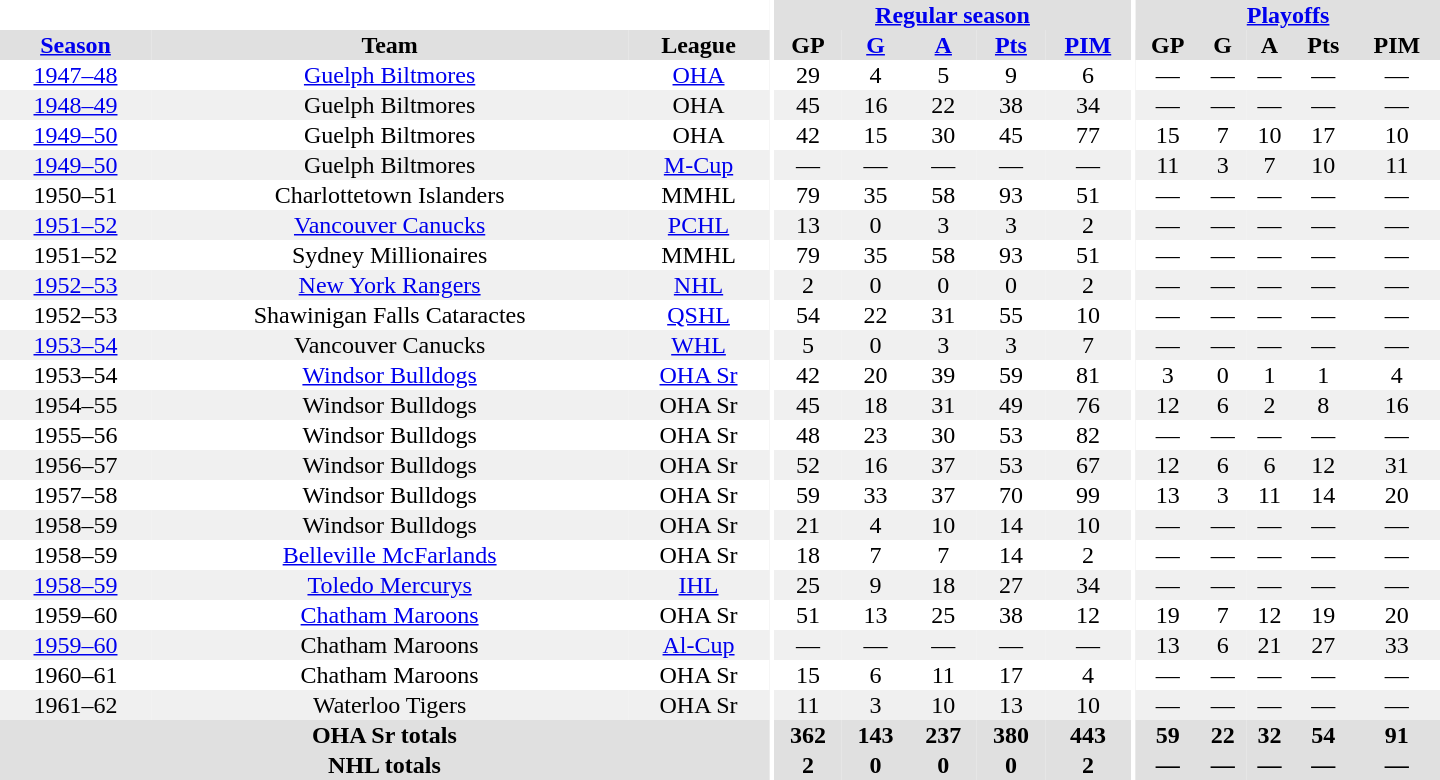<table border="0" cellpadding="1" cellspacing="0" style="text-align:center; width:60em">
<tr bgcolor="#e0e0e0">
<th colspan="3" bgcolor="#ffffff"></th>
<th rowspan="100" bgcolor="#ffffff"></th>
<th colspan="5"><a href='#'>Regular season</a></th>
<th rowspan="100" bgcolor="#ffffff"></th>
<th colspan="5"><a href='#'>Playoffs</a></th>
</tr>
<tr bgcolor="#e0e0e0">
<th><a href='#'>Season</a></th>
<th>Team</th>
<th>League</th>
<th>GP</th>
<th><a href='#'>G</a></th>
<th><a href='#'>A</a></th>
<th><a href='#'>Pts</a></th>
<th><a href='#'>PIM</a></th>
<th>GP</th>
<th>G</th>
<th>A</th>
<th>Pts</th>
<th>PIM</th>
</tr>
<tr>
<td><a href='#'>1947–48</a></td>
<td><a href='#'>Guelph Biltmores</a></td>
<td><a href='#'>OHA</a></td>
<td>29</td>
<td>4</td>
<td>5</td>
<td>9</td>
<td>6</td>
<td>—</td>
<td>—</td>
<td>—</td>
<td>—</td>
<td>—</td>
</tr>
<tr bgcolor="#f0f0f0">
<td><a href='#'>1948–49</a></td>
<td>Guelph Biltmores</td>
<td>OHA</td>
<td>45</td>
<td>16</td>
<td>22</td>
<td>38</td>
<td>34</td>
<td>—</td>
<td>—</td>
<td>—</td>
<td>—</td>
<td>—</td>
</tr>
<tr>
<td><a href='#'>1949–50</a></td>
<td>Guelph Biltmores</td>
<td>OHA</td>
<td>42</td>
<td>15</td>
<td>30</td>
<td>45</td>
<td>77</td>
<td>15</td>
<td>7</td>
<td>10</td>
<td>17</td>
<td>10</td>
</tr>
<tr bgcolor="#f0f0f0">
<td><a href='#'>1949–50</a></td>
<td>Guelph Biltmores</td>
<td><a href='#'>M-Cup</a></td>
<td>—</td>
<td>—</td>
<td>—</td>
<td>—</td>
<td>—</td>
<td>11</td>
<td>3</td>
<td>7</td>
<td>10</td>
<td>11</td>
</tr>
<tr>
<td>1950–51</td>
<td>Charlottetown Islanders</td>
<td>MMHL</td>
<td>79</td>
<td>35</td>
<td>58</td>
<td>93</td>
<td>51</td>
<td>—</td>
<td>—</td>
<td>—</td>
<td>—</td>
<td>—</td>
</tr>
<tr bgcolor="#f0f0f0">
<td><a href='#'>1951–52</a></td>
<td><a href='#'>Vancouver Canucks</a></td>
<td><a href='#'>PCHL</a></td>
<td>13</td>
<td>0</td>
<td>3</td>
<td>3</td>
<td>2</td>
<td>—</td>
<td>—</td>
<td>—</td>
<td>—</td>
<td>—</td>
</tr>
<tr>
<td>1951–52</td>
<td>Sydney Millionaires</td>
<td>MMHL</td>
<td>79</td>
<td>35</td>
<td>58</td>
<td>93</td>
<td>51</td>
<td>—</td>
<td>—</td>
<td>—</td>
<td>—</td>
<td>—</td>
</tr>
<tr bgcolor="#f0f0f0">
<td><a href='#'>1952–53</a></td>
<td><a href='#'>New York Rangers</a></td>
<td><a href='#'>NHL</a></td>
<td>2</td>
<td>0</td>
<td>0</td>
<td>0</td>
<td>2</td>
<td>—</td>
<td>—</td>
<td>—</td>
<td>—</td>
<td>—</td>
</tr>
<tr>
<td>1952–53</td>
<td>Shawinigan Falls Cataractes</td>
<td><a href='#'>QSHL</a></td>
<td>54</td>
<td>22</td>
<td>31</td>
<td>55</td>
<td>10</td>
<td>—</td>
<td>—</td>
<td>—</td>
<td>—</td>
<td>—</td>
</tr>
<tr bgcolor="#f0f0f0">
<td><a href='#'>1953–54</a></td>
<td>Vancouver Canucks</td>
<td><a href='#'>WHL</a></td>
<td>5</td>
<td>0</td>
<td>3</td>
<td>3</td>
<td>7</td>
<td>—</td>
<td>—</td>
<td>—</td>
<td>—</td>
<td>—</td>
</tr>
<tr>
<td>1953–54</td>
<td><a href='#'>Windsor Bulldogs</a></td>
<td><a href='#'>OHA Sr</a></td>
<td>42</td>
<td>20</td>
<td>39</td>
<td>59</td>
<td>81</td>
<td>3</td>
<td>0</td>
<td>1</td>
<td>1</td>
<td>4</td>
</tr>
<tr bgcolor="#f0f0f0">
<td>1954–55</td>
<td>Windsor Bulldogs</td>
<td>OHA Sr</td>
<td>45</td>
<td>18</td>
<td>31</td>
<td>49</td>
<td>76</td>
<td>12</td>
<td>6</td>
<td>2</td>
<td>8</td>
<td>16</td>
</tr>
<tr>
<td>1955–56</td>
<td>Windsor Bulldogs</td>
<td>OHA Sr</td>
<td>48</td>
<td>23</td>
<td>30</td>
<td>53</td>
<td>82</td>
<td>—</td>
<td>—</td>
<td>—</td>
<td>—</td>
<td>—</td>
</tr>
<tr bgcolor="#f0f0f0">
<td>1956–57</td>
<td>Windsor Bulldogs</td>
<td>OHA Sr</td>
<td>52</td>
<td>16</td>
<td>37</td>
<td>53</td>
<td>67</td>
<td>12</td>
<td>6</td>
<td>6</td>
<td>12</td>
<td>31</td>
</tr>
<tr>
<td>1957–58</td>
<td>Windsor Bulldogs</td>
<td>OHA Sr</td>
<td>59</td>
<td>33</td>
<td>37</td>
<td>70</td>
<td>99</td>
<td>13</td>
<td>3</td>
<td>11</td>
<td>14</td>
<td>20</td>
</tr>
<tr bgcolor="#f0f0f0">
<td>1958–59</td>
<td>Windsor Bulldogs</td>
<td>OHA Sr</td>
<td>21</td>
<td>4</td>
<td>10</td>
<td>14</td>
<td>10</td>
<td>—</td>
<td>—</td>
<td>—</td>
<td>—</td>
<td>—</td>
</tr>
<tr>
<td>1958–59</td>
<td><a href='#'>Belleville McFarlands</a></td>
<td>OHA Sr</td>
<td>18</td>
<td>7</td>
<td>7</td>
<td>14</td>
<td>2</td>
<td>—</td>
<td>—</td>
<td>—</td>
<td>—</td>
<td>—</td>
</tr>
<tr bgcolor="#f0f0f0">
<td><a href='#'>1958–59</a></td>
<td><a href='#'>Toledo Mercurys</a></td>
<td><a href='#'>IHL</a></td>
<td>25</td>
<td>9</td>
<td>18</td>
<td>27</td>
<td>34</td>
<td>—</td>
<td>—</td>
<td>—</td>
<td>—</td>
<td>—</td>
</tr>
<tr>
<td>1959–60</td>
<td><a href='#'>Chatham Maroons</a></td>
<td>OHA Sr</td>
<td>51</td>
<td>13</td>
<td>25</td>
<td>38</td>
<td>12</td>
<td>19</td>
<td>7</td>
<td>12</td>
<td>19</td>
<td>20</td>
</tr>
<tr bgcolor="#f0f0f0">
<td><a href='#'>1959–60</a></td>
<td>Chatham Maroons</td>
<td><a href='#'>Al-Cup</a></td>
<td>—</td>
<td>—</td>
<td>—</td>
<td>—</td>
<td>—</td>
<td>13</td>
<td>6</td>
<td>21</td>
<td>27</td>
<td>33</td>
</tr>
<tr>
<td>1960–61</td>
<td>Chatham Maroons</td>
<td>OHA Sr</td>
<td>15</td>
<td>6</td>
<td>11</td>
<td>17</td>
<td>4</td>
<td>—</td>
<td>—</td>
<td>—</td>
<td>—</td>
<td>—</td>
</tr>
<tr bgcolor="#f0f0f0">
<td>1961–62</td>
<td>Waterloo Tigers</td>
<td>OHA Sr</td>
<td>11</td>
<td>3</td>
<td>10</td>
<td>13</td>
<td>10</td>
<td>—</td>
<td>—</td>
<td>—</td>
<td>—</td>
<td>—</td>
</tr>
<tr bgcolor="#e0e0e0">
<th colspan="3">OHA Sr totals</th>
<th>362</th>
<th>143</th>
<th>237</th>
<th>380</th>
<th>443</th>
<th>59</th>
<th>22</th>
<th>32</th>
<th>54</th>
<th>91</th>
</tr>
<tr bgcolor="#e0e0e0">
<th colspan="3">NHL totals</th>
<th>2</th>
<th>0</th>
<th>0</th>
<th>0</th>
<th>2</th>
<th>—</th>
<th>—</th>
<th>—</th>
<th>—</th>
<th>—</th>
</tr>
</table>
